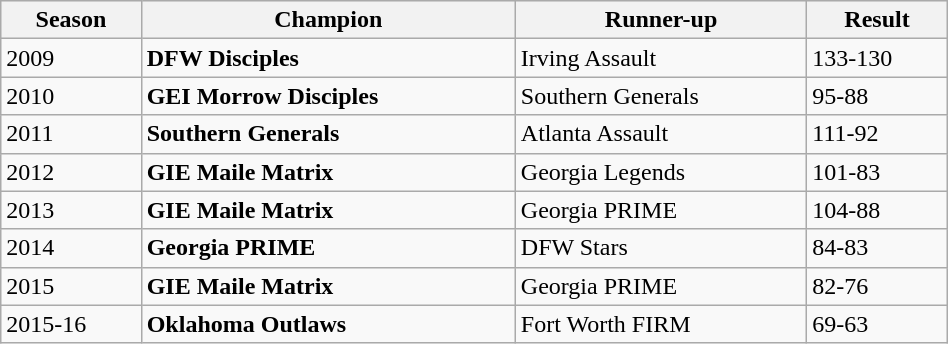<table class="wikitable" width=50%>
<tr bgcolor="#efefef">
<th>Season</th>
<th>Champion</th>
<th>Runner-up</th>
<th>Result</th>
</tr>
<tr>
<td>2009</td>
<td><strong>DFW Disciples</strong></td>
<td>Irving Assault</td>
<td>133-130</td>
</tr>
<tr>
<td>2010</td>
<td><strong>GEI Morrow Disciples</strong></td>
<td>Southern Generals</td>
<td>95-88</td>
</tr>
<tr>
<td>2011</td>
<td><strong>Southern Generals</strong></td>
<td>Atlanta Assault</td>
<td>111-92</td>
</tr>
<tr>
<td>2012</td>
<td><strong>GIE Maile Matrix</strong></td>
<td>Georgia Legends</td>
<td>101-83</td>
</tr>
<tr>
<td>2013</td>
<td><strong>GIE Maile Matrix</strong></td>
<td>Georgia PRIME</td>
<td>104-88</td>
</tr>
<tr>
<td>2014</td>
<td><strong>Georgia PRIME</strong></td>
<td>DFW Stars</td>
<td>84-83</td>
</tr>
<tr>
<td>2015</td>
<td><strong>GIE Maile Matrix</strong></td>
<td>Georgia PRIME</td>
<td>82-76</td>
</tr>
<tr>
<td>2015-16</td>
<td><strong>Oklahoma Outlaws</strong></td>
<td>Fort Worth FIRM</td>
<td>69-63</td>
</tr>
</table>
